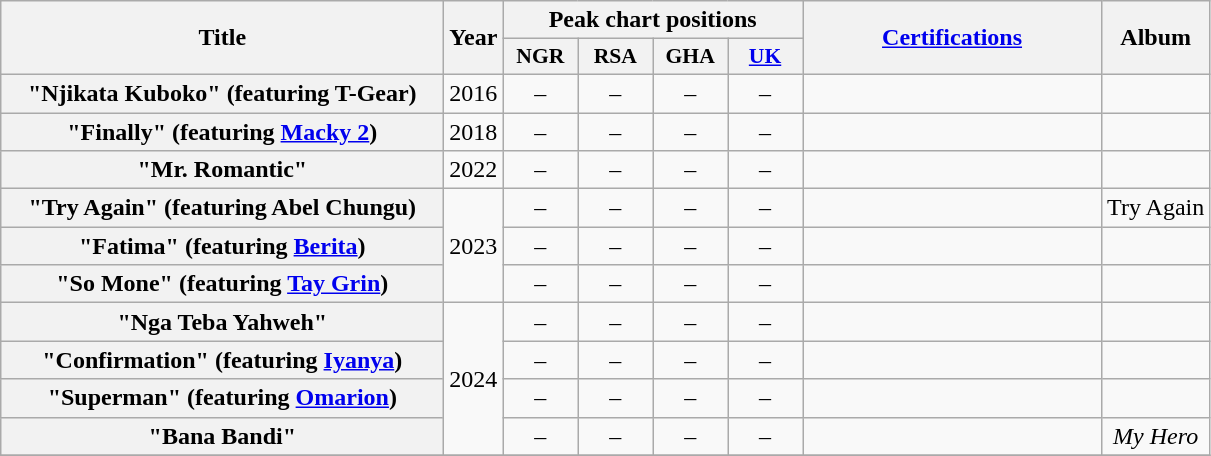<table class="wikitable plainrowheaders" style="text-align:center;" border="1">
<tr>
<th scope="col" rowspan="2" style="width:18em;">Title</th>
<th scope="col" rowspan="2">Year</th>
<th scope="col" colspan="4">Peak chart positions</th>
<th scope="col" rowspan="2" style="width:12em;"><a href='#'>Certifications</a></th>
<th scope="col" rowspan="2">Album</th>
</tr>
<tr>
<th scope="col" style="width:3em;font-size:90%;">NGR</th>
<th scope="col" style="width:3em;font-size:90%;">RSA</th>
<th scope="col" style="width:3em;font-size:90%;">GHA</th>
<th scope="col" style="width:3em;font-size:90%;"><a href='#'>UK</a></th>
</tr>
<tr>
<th scope="row">"Njikata Kuboko" (featuring T-Gear)</th>
<td>2016</td>
<td>–</td>
<td>–</td>
<td>–</td>
<td>–</td>
<td></td>
<td><em></em></td>
</tr>
<tr>
<th scope="row">"Finally" (featuring <a href='#'>Macky 2</a>)</th>
<td>2018</td>
<td>–</td>
<td>–</td>
<td>–</td>
<td>–</td>
<td></td>
<td><em></em></td>
</tr>
<tr>
<th scope="row">"Mr. Romantic"</th>
<td>2022</td>
<td>–</td>
<td>–</td>
<td>–</td>
<td>–</td>
<td></td>
<td><em></em></td>
</tr>
<tr>
<th scope="row">"Try Again" (featuring Abel Chungu)</th>
<td rowspan="3">2023</td>
<td>–</td>
<td>–</td>
<td>–</td>
<td>–</td>
<td></td>
<td>Try Again</td>
</tr>
<tr>
<th scope="row">"Fatima" (featuring <a href='#'>Berita</a>)</th>
<td>–</td>
<td>–</td>
<td>–</td>
<td>–</td>
<td></td>
<td><em></em></td>
</tr>
<tr>
<th scope="row">"So Mone" (featuring <a href='#'>Tay Grin</a>)</th>
<td>–</td>
<td>–</td>
<td>–</td>
<td>–</td>
<td></td>
<td><em></em></td>
</tr>
<tr>
<th scope="row">"Nga Teba Yahweh"</th>
<td rowspan="4">2024</td>
<td>–</td>
<td>–</td>
<td>–</td>
<td>–</td>
<td></td>
<td><em></em></td>
</tr>
<tr>
<th scope="row">"Confirmation" (featuring <a href='#'>Iyanya</a>)</th>
<td>–</td>
<td>–</td>
<td>–</td>
<td>–</td>
<td></td>
<td><em></em></td>
</tr>
<tr>
<th scope="row">"Superman" (featuring <a href='#'>Omarion</a>)</th>
<td>–</td>
<td>–</td>
<td>–</td>
<td>–</td>
<td></td>
<td><em></em></td>
</tr>
<tr>
<th scope="row">"Bana Bandi"</th>
<td>–</td>
<td>–</td>
<td>–</td>
<td>–</td>
<td></td>
<td><em>My Hero</em></td>
</tr>
<tr>
</tr>
</table>
